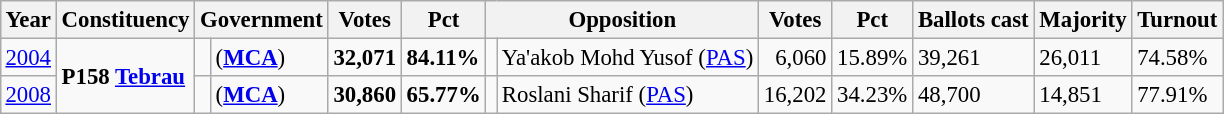<table class="wikitable" style="margin:0.5em ; font-size:95%">
<tr>
<th>Year</th>
<th>Constituency</th>
<th colspan=2>Government</th>
<th>Votes</th>
<th>Pct</th>
<th colspan=2>Opposition</th>
<th>Votes</th>
<th>Pct</th>
<th>Ballots cast</th>
<th>Majority</th>
<th>Turnout</th>
</tr>
<tr>
<td><a href='#'>2004</a></td>
<td rowspan=2><strong>P158 <a href='#'>Tebrau</a></strong></td>
<td></td>
<td> (<a href='#'><strong>MCA</strong></a>)</td>
<td align="right"><strong>32,071</strong></td>
<td><strong>84.11%</strong></td>
<td></td>
<td>Ya'akob Mohd Yusof (<a href='#'>PAS</a>)</td>
<td align="right">6,060</td>
<td>15.89%</td>
<td>39,261</td>
<td>26,011</td>
<td>74.58%</td>
</tr>
<tr>
<td><a href='#'>2008</a></td>
<td></td>
<td> (<a href='#'><strong>MCA</strong></a>)</td>
<td align="right"><strong>30,860</strong></td>
<td><strong>65.77%</strong></td>
<td></td>
<td>Roslani Sharif (<a href='#'>PAS</a>)</td>
<td align="right">16,202</td>
<td>34.23%</td>
<td>48,700</td>
<td>14,851</td>
<td>77.91%</td>
</tr>
</table>
